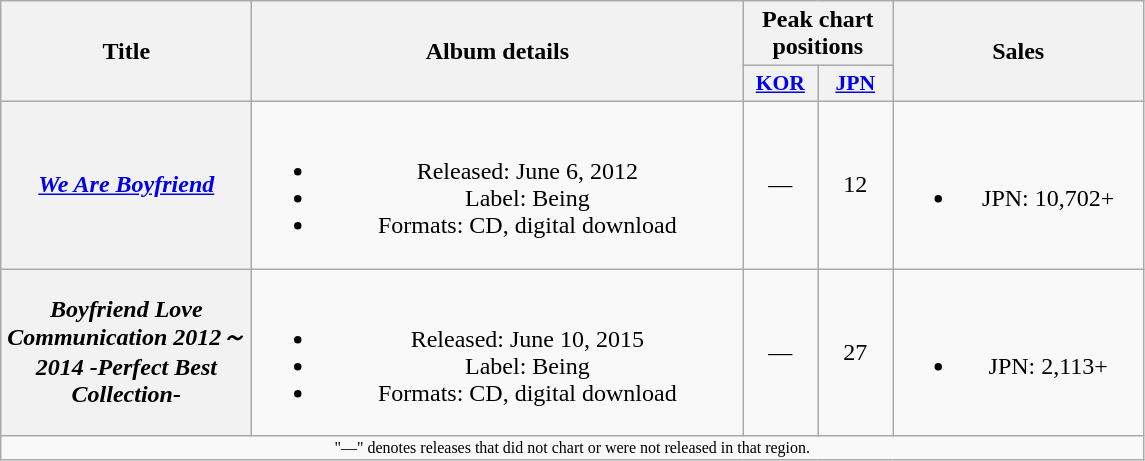<table class="wikitable plainrowheaders" style="text-align:center;">
<tr>
<th scope="col" rowspan="2" style="width:10em;">Title</th>
<th scope="col" rowspan="2" style="width:20em;">Album details</th>
<th scope="col" colspan="2">Peak chart positions</th>
<th scope="col" rowspan="2" style="width:10em;">Sales</th>
</tr>
<tr>
<th scope="col" style="width:3em;font-size:90%;"><a href='#'>KOR</a><br></th>
<th scope="col" style="width:3em;font-size:90%;"><a href='#'>JPN</a><br></th>
</tr>
<tr>
<th scope="row"><em><a href='#'>We Are Boyfriend</a></em></th>
<td><br><ul><li>Released: June 6, 2012 </li><li>Label: Being</li><li>Formats: CD, digital download</li></ul></td>
<td>—</td>
<td>12</td>
<td><br><ul><li>JPN: 10,702+</li></ul></td>
</tr>
<tr>
<th scope="row"><em>Boyfriend Love Communication 2012～2014 -Perfect Best Collection-</em></th>
<td><br><ul><li>Released: June 10, 2015 </li><li>Label: Being</li><li>Formats: CD, digital download</li></ul></td>
<td>—</td>
<td>27</td>
<td><br><ul><li>JPN: 2,113+</li></ul></td>
</tr>
<tr>
<td colspan="5" style="font-size:8pt;">"—" denotes releases that did not chart or were not released in that region.</td>
</tr>
</table>
